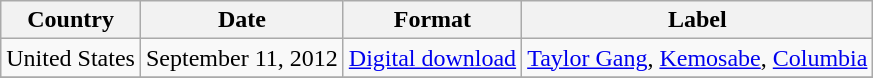<table class="wikitable">
<tr>
<th>Country</th>
<th>Date</th>
<th>Format</th>
<th>Label</th>
</tr>
<tr>
<td>United States</td>
<td>September 11, 2012</td>
<td><a href='#'>Digital download</a></td>
<td><a href='#'>Taylor Gang</a>, <a href='#'>Kemosabe</a>, <a href='#'>Columbia</a></td>
</tr>
<tr>
</tr>
</table>
